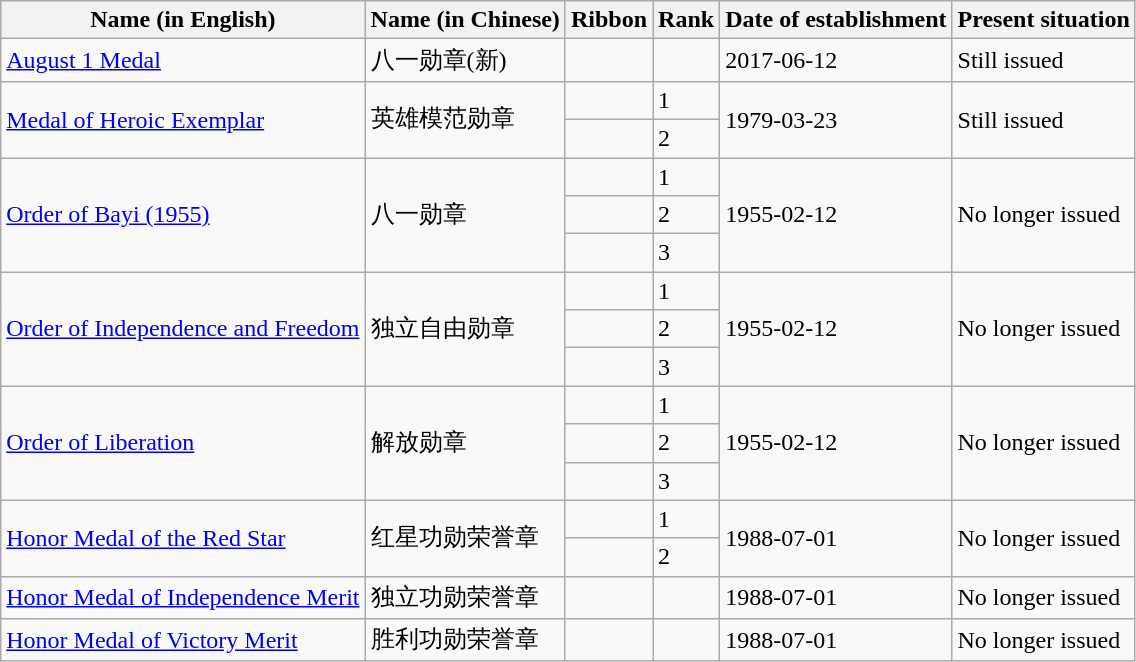<table class="wikitable">
<tr>
<th>Name (in English)</th>
<th>Name (in Chinese)</th>
<th>Ribbon</th>
<th>Rank</th>
<th>Date of establishment</th>
<th>Present situation</th>
</tr>
<tr>
<td><a href='#'>August 1 Medal</a></td>
<td>八一勋章(新)</td>
<td></td>
<td></td>
<td>2017-06-12</td>
<td>Still issued</td>
</tr>
<tr>
<td rowspan=2><a href='#'>Medal of Heroic Exemplar</a></td>
<td rowspan=2>英雄模范勋章</td>
<td></td>
<td>1</td>
<td rowspan=2>1979-03-23</td>
<td rowspan=2>Still issued</td>
</tr>
<tr>
<td></td>
<td>2</td>
</tr>
<tr>
<td rowspan="3"><a href='#'>Order of Bayi (1955)</a></td>
<td rowspan="3">八一勋章</td>
<td></td>
<td>1</td>
<td rowspan="3">1955-02-12</td>
<td rowspan="3">No longer issued</td>
</tr>
<tr>
<td></td>
<td>2</td>
</tr>
<tr>
<td></td>
<td>3</td>
</tr>
<tr>
<td rowspan=3><a href='#'>Order of Independence and Freedom</a></td>
<td rowspan=3>独立自由勋章</td>
<td></td>
<td>1</td>
<td rowspan=3>1955-02-12</td>
<td rowspan=3>No longer issued</td>
</tr>
<tr>
<td></td>
<td>2</td>
</tr>
<tr>
<td></td>
<td>3</td>
</tr>
<tr>
<td rowspan=3><a href='#'>Order of Liberation</a></td>
<td rowspan=3>解放勋章</td>
<td></td>
<td>1</td>
<td rowspan=3>1955-02-12</td>
<td rowspan=3>No longer issued</td>
</tr>
<tr>
<td></td>
<td>2</td>
</tr>
<tr>
<td></td>
<td>3</td>
</tr>
<tr>
<td rowspan=2><a href='#'>Honor Medal of the Red Star</a></td>
<td rowspan=2>红星功勋荣誉章</td>
<td></td>
<td>1</td>
<td rowspan=2>1988-07-01</td>
<td rowspan=2>No longer issued</td>
</tr>
<tr>
<td></td>
<td>2</td>
</tr>
<tr>
<td><a href='#'>Honor Medal of Independence Merit</a></td>
<td>独立功勋荣誉章</td>
<td></td>
<td></td>
<td>1988-07-01</td>
<td>No longer issued</td>
</tr>
<tr>
<td><a href='#'>Honor Medal of Victory Merit</a></td>
<td>胜利功勋荣誉章</td>
<td></td>
<td></td>
<td>1988-07-01</td>
<td>No longer issued</td>
</tr>
</table>
